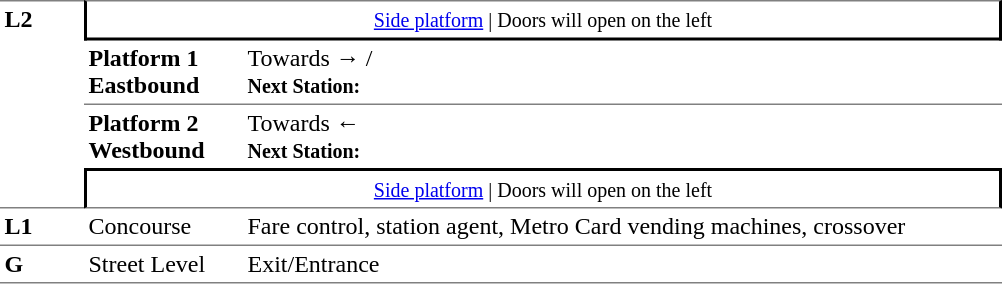<table table border=0 cellspacing=0 cellpadding=3>
<tr>
<td style="border-top:solid 1px grey;border-bottom:solid 1px grey;" width=50 rowspan=4 valign=top><strong>L2</strong></td>
<td style="border-top:solid 1px grey;border-right:solid 2px black;border-left:solid 2px black;border-bottom:solid 2px black;text-align:center;" colspan=2><small><a href='#'>Side platform</a> | Doors will open on the left </small></td>
</tr>
<tr>
<td style="border-bottom:solid 1px grey;" width=100><span><strong>Platform 1</strong><br><strong>Eastbound</strong></span></td>
<td style="border-bottom:solid 1px grey;" width=500>Towards →  / <br><small><strong>Next Station:</strong> </small></td>
</tr>
<tr>
<td><span><strong>Platform 2</strong><br><strong>Westbound</strong></span></td>
<td><span></span>Towards ← <br><small><strong>Next Station:</strong> </small></td>
</tr>
<tr>
<td style="border-top:solid 2px black;border-right:solid 2px black;border-left:solid 2px black;border-bottom:solid 1px grey;text-align:center;" colspan=2><small><a href='#'>Side platform</a> | Doors will open on the left </small></td>
</tr>
<tr>
<td valign=top><strong>L1</strong></td>
<td valign=top>Concourse</td>
<td valign=top>Fare control, station agent, Metro Card vending machines, crossover</td>
</tr>
<tr>
<td style="border-bottom:solid 1px grey;border-top:solid 1px grey;" width=50 valign=top><strong>G</strong></td>
<td style="border-top:solid 1px grey;border-bottom:solid 1px grey;" width=100 valign=top>Street Level</td>
<td style="border-top:solid 1px grey;border-bottom:solid 1px grey;" width=500 valign=top>Exit/Entrance</td>
</tr>
</table>
